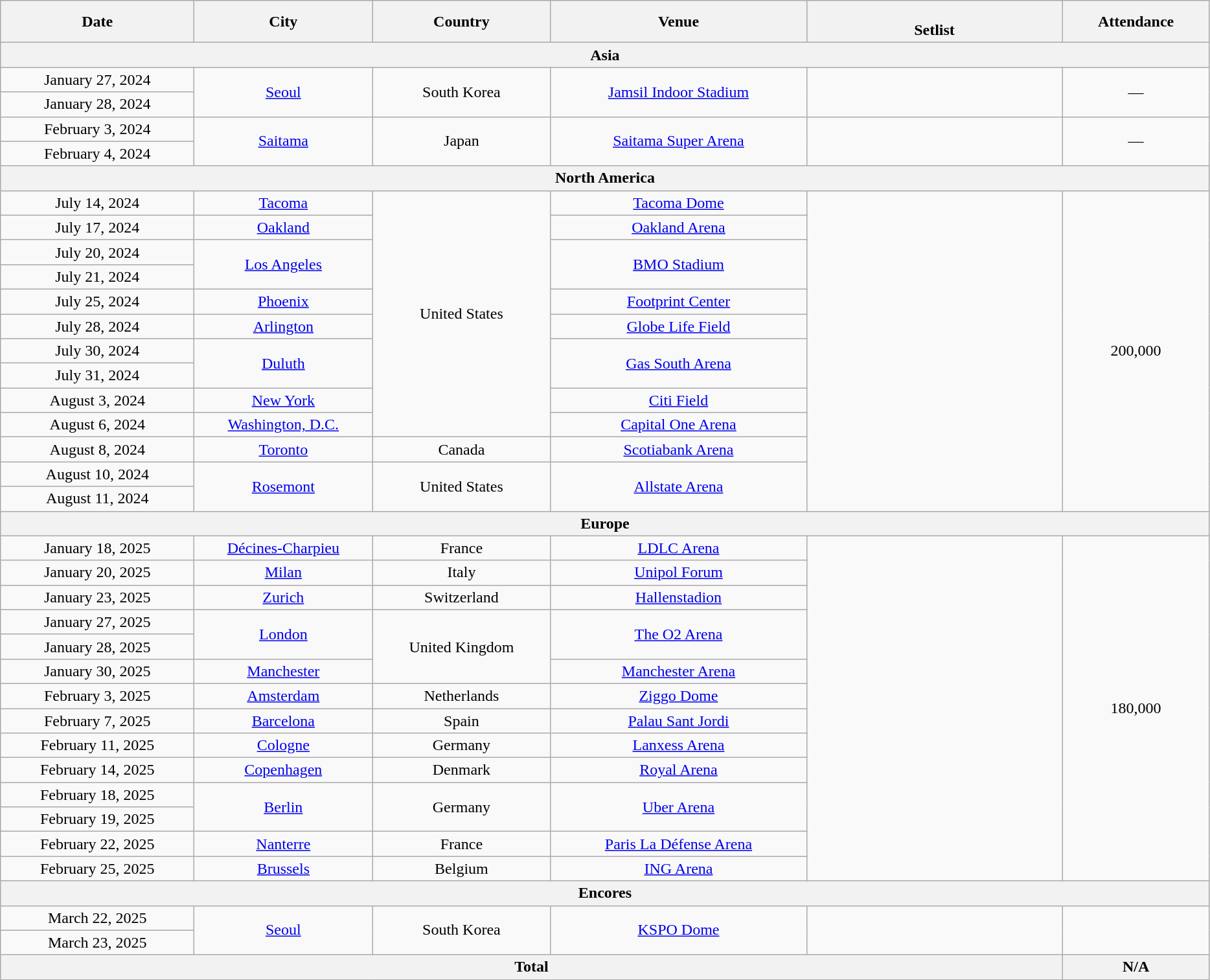<table class="wikitable plainrowheaders" style="text-align:center;">
<tr>
<th scope="col" style="width:12em;">Date</th>
<th scope="col" style="width:11em;">City</th>
<th scope="col" style="width:11em;">Country</th>
<th scope="col" style="width:16em;">Venue</th>
<th scope="col" style="width:16em;"><br>Setlist</th>
<th scope="col" style="width:9em;">Attendance</th>
</tr>
<tr>
<th colspan="6">Asia</th>
</tr>
<tr>
<td>January 27, 2024</td>
<td rowspan="2"><a href='#'>Seoul</a></td>
<td rowspan="2">South Korea</td>
<td rowspan="2"><a href='#'>Jamsil Indoor Stadium</a></td>
<td rowspan="2"></td>
<td rowspan="2">—</td>
</tr>
<tr>
<td>January 28, 2024</td>
</tr>
<tr>
<td>February 3, 2024</td>
<td rowspan="2"><a href='#'>Saitama</a></td>
<td rowspan="2">Japan</td>
<td rowspan="2"><a href='#'>Saitama Super Arena</a></td>
<td rowspan="2"></td>
<td rowspan="2">—</td>
</tr>
<tr>
<td>February 4, 2024</td>
</tr>
<tr>
<th colspan="6">North America</th>
</tr>
<tr>
<td>July 14, 2024</td>
<td><a href='#'>Tacoma</a></td>
<td rowspan="10">United States</td>
<td><a href='#'>Tacoma Dome</a></td>
<td rowspan="13"></td>
<td rowspan="13">200,000</td>
</tr>
<tr>
<td>July 17, 2024</td>
<td><a href='#'>Oakland</a></td>
<td><a href='#'>Oakland Arena</a></td>
</tr>
<tr>
<td>July 20, 2024</td>
<td rowspan="2"><a href='#'>Los Angeles</a></td>
<td rowspan="2"><a href='#'>BMO Stadium</a></td>
</tr>
<tr>
<td>July 21, 2024</td>
</tr>
<tr>
<td>July 25, 2024</td>
<td><a href='#'>Phoenix</a></td>
<td><a href='#'>Footprint Center</a></td>
</tr>
<tr>
<td>July 28, 2024</td>
<td><a href='#'>Arlington</a></td>
<td><a href='#'>Globe Life Field</a></td>
</tr>
<tr>
<td>July 30, 2024</td>
<td rowspan="2"><a href='#'>Duluth</a></td>
<td rowspan="2"><a href='#'>Gas South Arena</a></td>
</tr>
<tr>
<td>July 31, 2024</td>
</tr>
<tr>
<td>August 3, 2024</td>
<td><a href='#'>New York</a></td>
<td><a href='#'>Citi Field</a></td>
</tr>
<tr>
<td>August 6, 2024</td>
<td><a href='#'>Washington, D.C.</a></td>
<td><a href='#'>Capital One Arena</a></td>
</tr>
<tr>
<td>August 8, 2024</td>
<td><a href='#'>Toronto</a></td>
<td>Canada</td>
<td><a href='#'>Scotiabank Arena</a></td>
</tr>
<tr>
<td>August 10, 2024</td>
<td rowspan="2"><a href='#'>Rosemont</a></td>
<td rowspan="2">United States</td>
<td rowspan="2"><a href='#'>Allstate Arena</a></td>
</tr>
<tr>
<td>August 11, 2024</td>
</tr>
<tr>
<th colspan="6">Europe</th>
</tr>
<tr>
<td>January 18, 2025</td>
<td><a href='#'>Décines-Charpieu</a></td>
<td>France</td>
<td><a href='#'>LDLC Arena</a></td>
<td rowspan="14"></td>
<td rowspan="14">180,000</td>
</tr>
<tr>
<td>January 20, 2025</td>
<td><a href='#'>Milan</a></td>
<td>Italy</td>
<td><a href='#'>Unipol Forum</a></td>
</tr>
<tr>
<td>January 23, 2025</td>
<td><a href='#'>Zurich</a></td>
<td>Switzerland</td>
<td><a href='#'>Hallenstadion</a></td>
</tr>
<tr>
<td>January 27, 2025</td>
<td rowspan="2"><a href='#'>London</a></td>
<td rowspan="3">United Kingdom</td>
<td rowspan="2"><a href='#'>The O2 Arena</a></td>
</tr>
<tr>
<td>January 28, 2025</td>
</tr>
<tr>
<td>January 30, 2025</td>
<td><a href='#'>Manchester</a></td>
<td><a href='#'>Manchester Arena</a></td>
</tr>
<tr>
<td>February 3, 2025</td>
<td><a href='#'>Amsterdam</a></td>
<td>Netherlands</td>
<td><a href='#'>Ziggo Dome</a></td>
</tr>
<tr>
<td>February 7, 2025</td>
<td><a href='#'>Barcelona</a></td>
<td>Spain</td>
<td><a href='#'>Palau Sant Jordi</a></td>
</tr>
<tr>
<td>February 11, 2025</td>
<td><a href='#'>Cologne</a></td>
<td>Germany</td>
<td><a href='#'>Lanxess Arena</a></td>
</tr>
<tr>
<td>February 14, 2025</td>
<td><a href='#'>Copenhagen</a></td>
<td>Denmark</td>
<td><a href='#'>Royal Arena</a></td>
</tr>
<tr>
<td>February 18, 2025</td>
<td rowspan="2"><a href='#'>Berlin</a></td>
<td rowspan="2">Germany</td>
<td rowspan="2"><a href='#'>Uber Arena</a></td>
</tr>
<tr>
<td>February 19, 2025</td>
</tr>
<tr>
<td>February 22, 2025</td>
<td><a href='#'>Nanterre</a></td>
<td>France</td>
<td><a href='#'>Paris La Défense Arena</a></td>
</tr>
<tr>
<td>February 25, 2025</td>
<td><a href='#'>Brussels</a></td>
<td>Belgium</td>
<td><a href='#'>ING Arena</a></td>
</tr>
<tr>
<th colspan="6">Encores</th>
</tr>
<tr>
<td>March 22, 2025</td>
<td rowspan="2"><a href='#'>Seoul</a></td>
<td rowspan="2">South Korea</td>
<td rowspan="2"><a href='#'>KSPO Dome</a></td>
<td rowspan="2"></td>
<td rowspan="2"></td>
</tr>
<tr>
<td>March 23, 2025</td>
</tr>
<tr>
<th colspan="5">Total</th>
<th>N/A</th>
</tr>
</table>
